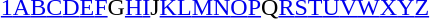<table id="toc" class="toc" summary="Class" align="center" style="text-align:center;">
<tr>
<th></th>
</tr>
<tr>
<td><a href='#'>1</a><a href='#'>A</a><a href='#'>B</a><a href='#'>C</a><a href='#'>D</a><a href='#'>E</a><a href='#'>F</a><span>G</span><a href='#'>H</a><a href='#'>I</a><span>J</span><a href='#'>K</a><a href='#'>L</a><a href='#'>M</a><a href='#'>N</a><a href='#'>O</a><a href='#'>P</a><span>Q</span><a href='#'>R</a><a href='#'>S</a><a href='#'>T</a><a href='#'>U</a><a href='#'>V</a><a href='#'>W</a><a href='#'>X</a><a href='#'>Y</a><a href='#'>Z</a></td>
</tr>
</table>
